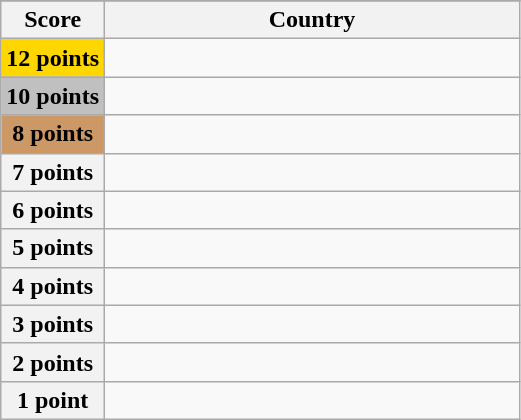<table class="wikitable">
<tr>
</tr>
<tr>
<th scope="col" width="20%">Score</th>
<th scope="col">Country</th>
</tr>
<tr>
<th scope="row" style="background:gold">12 points</th>
<td></td>
</tr>
<tr>
<th scope="row" style="background:silver">10 points</th>
<td></td>
</tr>
<tr>
<th scope="row" style="background:#CC9966">8 points</th>
<td></td>
</tr>
<tr>
<th scope="row">7 points</th>
<td></td>
</tr>
<tr>
<th scope="row">6 points</th>
<td></td>
</tr>
<tr>
<th scope="row">5 points</th>
<td></td>
</tr>
<tr>
<th scope="row">4 points</th>
<td></td>
</tr>
<tr>
<th scope="row">3 points</th>
<td></td>
</tr>
<tr>
<th scope="row">2 points</th>
<td></td>
</tr>
<tr>
<th scope="row">1 point</th>
<td></td>
</tr>
</table>
